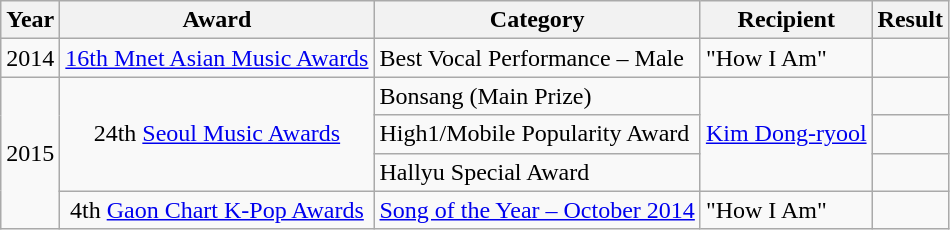<table class="wikitable">
<tr>
<th>Year</th>
<th>Award</th>
<th>Category</th>
<th>Recipient</th>
<th>Result</th>
</tr>
<tr>
<td>2014</td>
<td style="text-align:center;"><a href='#'>16th Mnet Asian Music Awards</a></td>
<td>Best Vocal Performance – Male</td>
<td>"How I Am"</td>
<td></td>
</tr>
<tr>
<td rowspan="4">2015</td>
<td style="text-align:center;" rowspan="3">24th <a href='#'>Seoul Music Awards</a></td>
<td>Bonsang (Main Prize)</td>
<td rowspan="3"><a href='#'>Kim Dong-ryool</a></td>
<td></td>
</tr>
<tr>
<td>High1/Mobile Popularity Award</td>
<td></td>
</tr>
<tr>
<td>Hallyu Special Award</td>
<td></td>
</tr>
<tr>
<td style="text-align:center;">4th <a href='#'>Gaon Chart K-Pop Awards</a></td>
<td><a href='#'>Song of the Year – October 2014</a></td>
<td>"How I Am"</td>
<td></td>
</tr>
</table>
